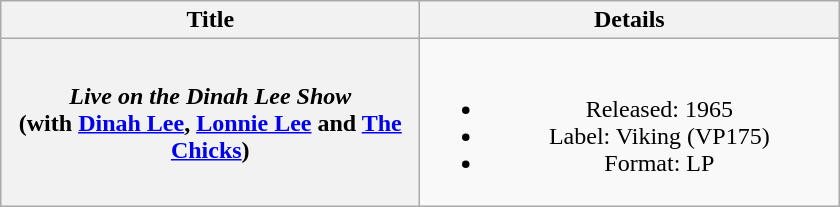<table class="wikitable plainrowheaders" style="text-align:center;" border="1">
<tr>
<th scope="col" style="width:17em;">Title</th>
<th scope="col" style="width:17em;">Details</th>
</tr>
<tr>
<th scope="row"><em>Live on the Dinah Lee Show</em> <br> (with <a href='#'>Dinah Lee</a>, <a href='#'>Lonnie Lee</a> and <a href='#'>The Chicks</a>)</th>
<td><br><ul><li>Released: 1965</li><li>Label: Viking	(VP175)</li><li>Format: LP</li></ul></td>
</tr>
</table>
